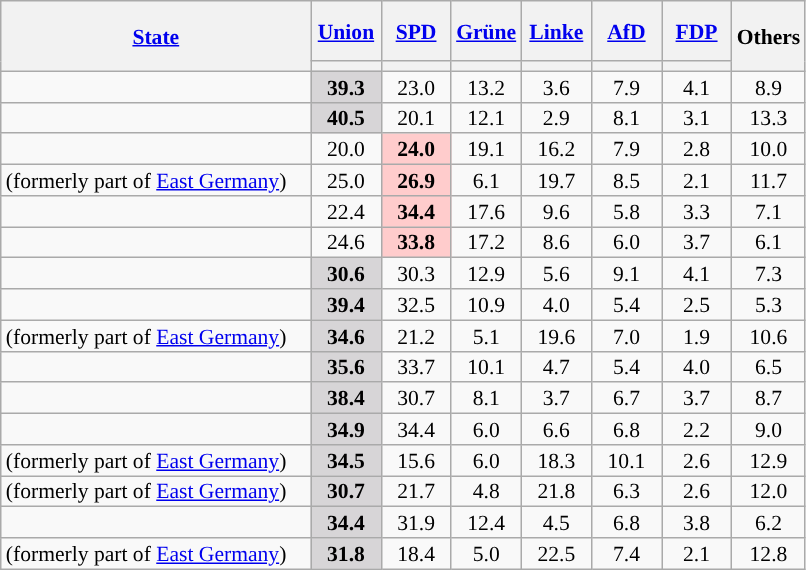<table class="wikitable sortable" style="text-align:center;font-size:90%;line-height:14px">
<tr style="height:40px;">
<th style="width:200px;" rowspan="2"><a href='#'>State</a></th>
<th style="width:40px;"><a href='#'>Union</a></th>
<th style="width:40px;"><a href='#'>SPD</a></th>
<th style="width:40px;"><a href='#'>Grüne</a></th>
<th style="width:40px;"><a href='#'>Linke</a></th>
<th style="width:40px;"><a href='#'>AfD</a></th>
<th style="width:40px;"><a href='#'>FDP</a></th>
<th class="unsortable" style="width:40px;" rowspan="2">Others</th>
</tr>
<tr>
<th style="color:inherit;background:"></th>
<th style="color:inherit;background:"></th>
<th style="color:inherit;background:"></th>
<th style="color:inherit;background:"></th>
<th style="color:inherit;background:"></th>
<th style="color:inherit;background:"></th>
</tr>
<tr>
<td align="left"></td>
<td style="background:#D7D5D7;"><strong>39.3</strong></td>
<td>23.0</td>
<td>13.2</td>
<td>3.6</td>
<td>7.9</td>
<td>4.1</td>
<td>8.9 </td>
</tr>
<tr>
<td align="left"></td>
<td style="background:#D7D5D7;"><strong>40.5</strong></td>
<td>20.1</td>
<td>12.1</td>
<td>2.9</td>
<td>8.1</td>
<td>3.1</td>
<td>13.3 </td>
</tr>
<tr>
<td align="left"></td>
<td>20.0</td>
<td style="background:#FFCCCC;"><strong>24.0</strong></td>
<td>19.1</td>
<td>16.2</td>
<td>7.9</td>
<td>2.8</td>
<td>10.0 </td>
</tr>
<tr>
<td align="left"> (formerly part of <a href='#'>East Germany</a>)</td>
<td>25.0</td>
<td style="background:#FFCCCC;"><strong>26.9</strong></td>
<td>6.1</td>
<td>19.7</td>
<td>8.5</td>
<td>2.1</td>
<td>11.7 </td>
</tr>
<tr>
<td align="left"></td>
<td>22.4</td>
<td style="background:#FFCCCC"><strong>34.4</strong></td>
<td>17.6</td>
<td>9.6</td>
<td>5.8</td>
<td>3.3</td>
<td>7.1 </td>
</tr>
<tr>
<td align="left"></td>
<td>24.6</td>
<td style="background:#FFCCCC;"><strong>33.8</strong></td>
<td>17.2</td>
<td>8.6</td>
<td>6.0</td>
<td>3.7</td>
<td>6.1 </td>
</tr>
<tr>
<td align="left"></td>
<td style="background:#D7D5D7;"><strong>30.6</strong></td>
<td>30.3</td>
<td>12.9</td>
<td>5.6</td>
<td>9.1</td>
<td>4.1</td>
<td>7.3 </td>
</tr>
<tr>
<td align="left"></td>
<td style="background:#D7D5D7;"><strong>39.4</strong></td>
<td>32.5</td>
<td>10.9</td>
<td>4.0</td>
<td>5.4</td>
<td>2.5</td>
<td>5.3 </td>
</tr>
<tr>
<td align="left"> (formerly part of <a href='#'>East Germany</a>)</td>
<td style="background:#D7D5D7;"><strong>34.6</strong></td>
<td>21.2</td>
<td>5.1</td>
<td>19.6</td>
<td>7.0</td>
<td>1.9</td>
<td>10.6 </td>
</tr>
<tr>
<td align="left"></td>
<td style="background:#D7D5D7;"><strong>35.6</strong></td>
<td>33.7</td>
<td>10.1</td>
<td>4.7</td>
<td>5.4</td>
<td>4.0</td>
<td>6.5 </td>
</tr>
<tr>
<td align="left"></td>
<td style="background:#D7D5D7;"><strong>38.4</strong></td>
<td>30.7</td>
<td>8.1</td>
<td>3.7</td>
<td>6.7</td>
<td>3.7</td>
<td>8.7 </td>
</tr>
<tr>
<td align="left"></td>
<td style="background:#D7D5D7;"><strong>34.9</strong></td>
<td>34.4</td>
<td>6.0</td>
<td>6.6</td>
<td>6.8</td>
<td>2.2</td>
<td>9.0 </td>
</tr>
<tr>
<td align="left"> (formerly part of <a href='#'>East Germany</a>)</td>
<td style="background:#D7D5D7;"><strong>34.5</strong></td>
<td>15.6</td>
<td>6.0</td>
<td>18.3</td>
<td>10.1</td>
<td>2.6</td>
<td>12.9 </td>
</tr>
<tr>
<td align="left"> (formerly part of <a href='#'>East Germany</a>)</td>
<td style="background:#D7D5D7;"><strong>30.7</strong></td>
<td>21.7</td>
<td>4.8</td>
<td>21.8</td>
<td>6.3</td>
<td>2.6</td>
<td>12.0 </td>
</tr>
<tr>
<td align="left"></td>
<td style="background:#D7D5D7;"><strong>34.4</strong></td>
<td>31.9</td>
<td>12.4</td>
<td>4.5</td>
<td>6.8</td>
<td>3.8</td>
<td>6.2 </td>
</tr>
<tr>
<td align="left"> (formerly part of <a href='#'>East Germany</a>)</td>
<td style="background:#D7D5D7;"><strong>31.8</strong></td>
<td>18.4</td>
<td>5.0</td>
<td>22.5</td>
<td>7.4</td>
<td>2.1</td>
<td>12.8 </td>
</tr>
</table>
